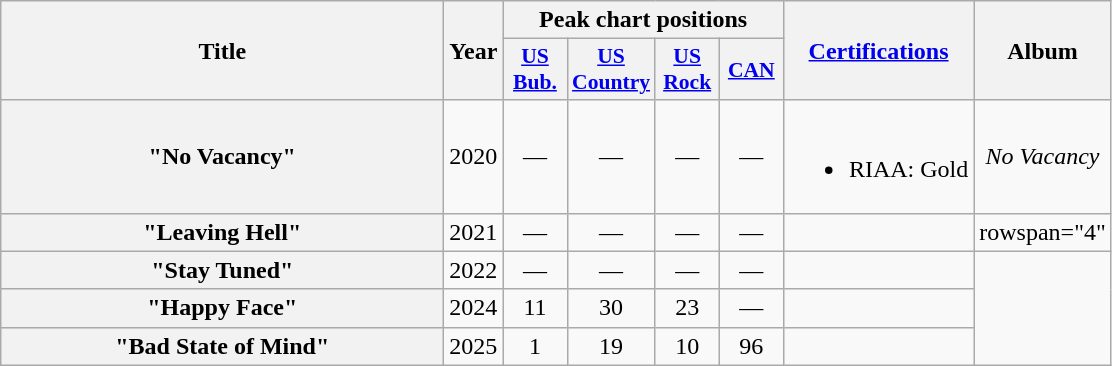<table class="wikitable plainrowheaders" style="text-align:center;">
<tr>
<th scope="col" rowspan="2" style="width:18em;">Title</th>
<th scope="col" rowspan="2">Year</th>
<th scope="col" colspan="4">Peak chart positions</th>
<th scope="col" rowspan="2"><a href='#'>Certifications</a></th>
<th scope="col" rowspan="2">Album</th>
</tr>
<tr>
<th scope="col" style="width:2.5em;font-size:90%;"><a href='#'>US<br>Bub.</a><br></th>
<th scope="col" style="width:2.5em;font-size:90%;"><a href='#'>US<br>Country</a><br></th>
<th scope="col" style="width:2.5em;font-size:90%;"><a href='#'>US<br>Rock</a><br></th>
<th scope="col" style="width:2.5em;font-size:90%;"><a href='#'>CAN</a><br></th>
</tr>
<tr>
<th scope="row">"No Vacancy"</th>
<td>2020</td>
<td>—</td>
<td>—</td>
<td>—</td>
<td>—</td>
<td><br><ul><li>RIAA: Gold</li></ul></td>
<td><em>No Vacancy</em></td>
</tr>
<tr>
<th scope="row">"Leaving Hell"</th>
<td>2021</td>
<td>—</td>
<td>—</td>
<td>—</td>
<td>—</td>
<td></td>
<td>rowspan="4" </td>
</tr>
<tr>
<th scope="row">"Stay Tuned"</th>
<td>2022</td>
<td>—</td>
<td>—</td>
<td>—</td>
<td>—</td>
<td></td>
</tr>
<tr>
<th scope="row">"Happy Face"</th>
<td>2024</td>
<td>11</td>
<td>30</td>
<td>23</td>
<td>—</td>
<td></td>
</tr>
<tr>
<th scope="row">"Bad State of Mind"</th>
<td>2025</td>
<td>1</td>
<td>19</td>
<td>10</td>
<td>96</td>
<td></td>
</tr>
</table>
